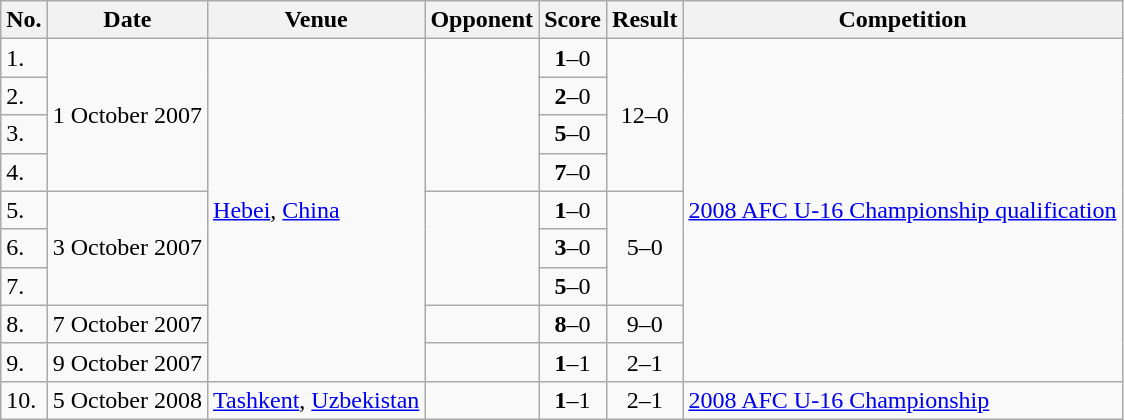<table class="wikitable">
<tr>
<th>No.</th>
<th>Date</th>
<th>Venue</th>
<th>Opponent</th>
<th>Score</th>
<th>Result</th>
<th>Competition</th>
</tr>
<tr>
<td>1.</td>
<td rowspan=4>1 October 2007</td>
<td rowspan=9><a href='#'>Hebei</a>, <a href='#'>China</a></td>
<td rowspan=4></td>
<td align=center><strong>1</strong>–0</td>
<td rowspan=4 align=center>12–0</td>
<td rowspan=9><a href='#'>2008 AFC U-16 Championship qualification</a></td>
</tr>
<tr>
<td>2.</td>
<td align=center><strong>2</strong>–0</td>
</tr>
<tr>
<td>3.</td>
<td align=center><strong>5</strong>–0</td>
</tr>
<tr>
<td>4.</td>
<td align=center><strong>7</strong>–0</td>
</tr>
<tr>
<td>5.</td>
<td rowspan=3>3 October 2007</td>
<td rowspan=3></td>
<td align=center><strong>1</strong>–0</td>
<td rowspan=3 align=center>5–0</td>
</tr>
<tr>
<td>6.</td>
<td align=center><strong>3</strong>–0</td>
</tr>
<tr>
<td>7.</td>
<td align=center><strong>5</strong>–0</td>
</tr>
<tr>
<td>8.</td>
<td>7 October 2007</td>
<td></td>
<td align=center><strong>8</strong>–0</td>
<td align=center>9–0</td>
</tr>
<tr>
<td>9.</td>
<td>9 October 2007</td>
<td></td>
<td align=center><strong>1</strong>–1</td>
<td align=center>2–1</td>
</tr>
<tr>
<td>10.</td>
<td>5 October 2008</td>
<td><a href='#'>Tashkent</a>, <a href='#'>Uzbekistan</a></td>
<td></td>
<td align=center><strong>1</strong>–1</td>
<td align=center>2–1</td>
<td><a href='#'>2008 AFC U-16 Championship</a></td>
</tr>
</table>
